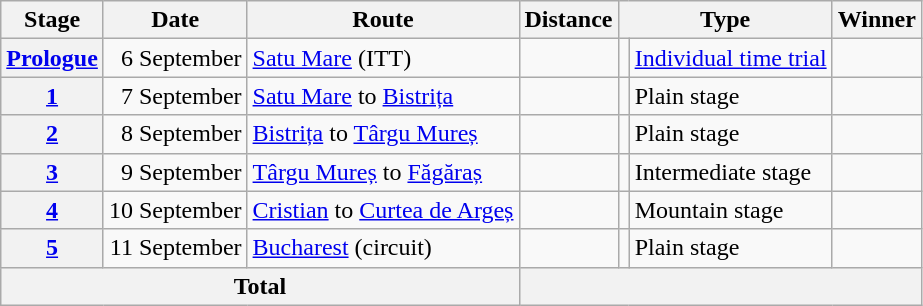<table class="wikitable">
<tr>
<th scope="col">Stage</th>
<th scope="col">Date</th>
<th scope="col">Route</th>
<th scope="col">Distance</th>
<th scope="col" colspan="2">Type</th>
<th scope="col">Winner</th>
</tr>
<tr>
<th scope="col"><a href='#'>Prologue</a></th>
<td style="text-align:right;">6 September</td>
<td><a href='#'>Satu Mare</a> (ITT)</td>
<td style="text-align:center;"></td>
<td></td>
<td><a href='#'>Individual time trial</a></td>
<td></td>
</tr>
<tr>
<th scope="col"><a href='#'>1</a></th>
<td style="text-align:right;">7 September</td>
<td><a href='#'>Satu Mare</a> to <a href='#'>Bistrița</a></td>
<td style="text-align:center;"></td>
<td></td>
<td>Plain stage</td>
<td></td>
</tr>
<tr>
<th scope="col"><a href='#'>2</a></th>
<td style="text-align:right;">8 September</td>
<td><a href='#'>Bistrița</a> to <a href='#'>Târgu Mureș</a></td>
<td style="text-align:center;"></td>
<td></td>
<td>Plain stage</td>
<td></td>
</tr>
<tr>
<th scope="col"><a href='#'>3</a></th>
<td style="text-align:right;">9 September</td>
<td><a href='#'>Târgu Mureș</a> to <a href='#'>Făgăraș</a></td>
<td style="text-align:center;"></td>
<td></td>
<td>Intermediate stage</td>
<td></td>
</tr>
<tr>
<th scope="col"><a href='#'>4</a></th>
<td style="text-align:right";>10 September</td>
<td><a href='#'>Cristian</a> to <a href='#'>Curtea de Argeș</a></td>
<td style="text-align:center;"></td>
<td></td>
<td>Mountain stage</td>
<td></td>
</tr>
<tr>
<th scope="col"><a href='#'>5</a></th>
<td style="text-align:right;">11 September</td>
<td><a href='#'>Bucharest</a> (circuit)</td>
<td style="text-align:center;"></td>
<td></td>
<td>Plain stage</td>
<td></td>
</tr>
<tr>
<th colspan=3>Total</th>
<th colspan=5></th>
</tr>
</table>
